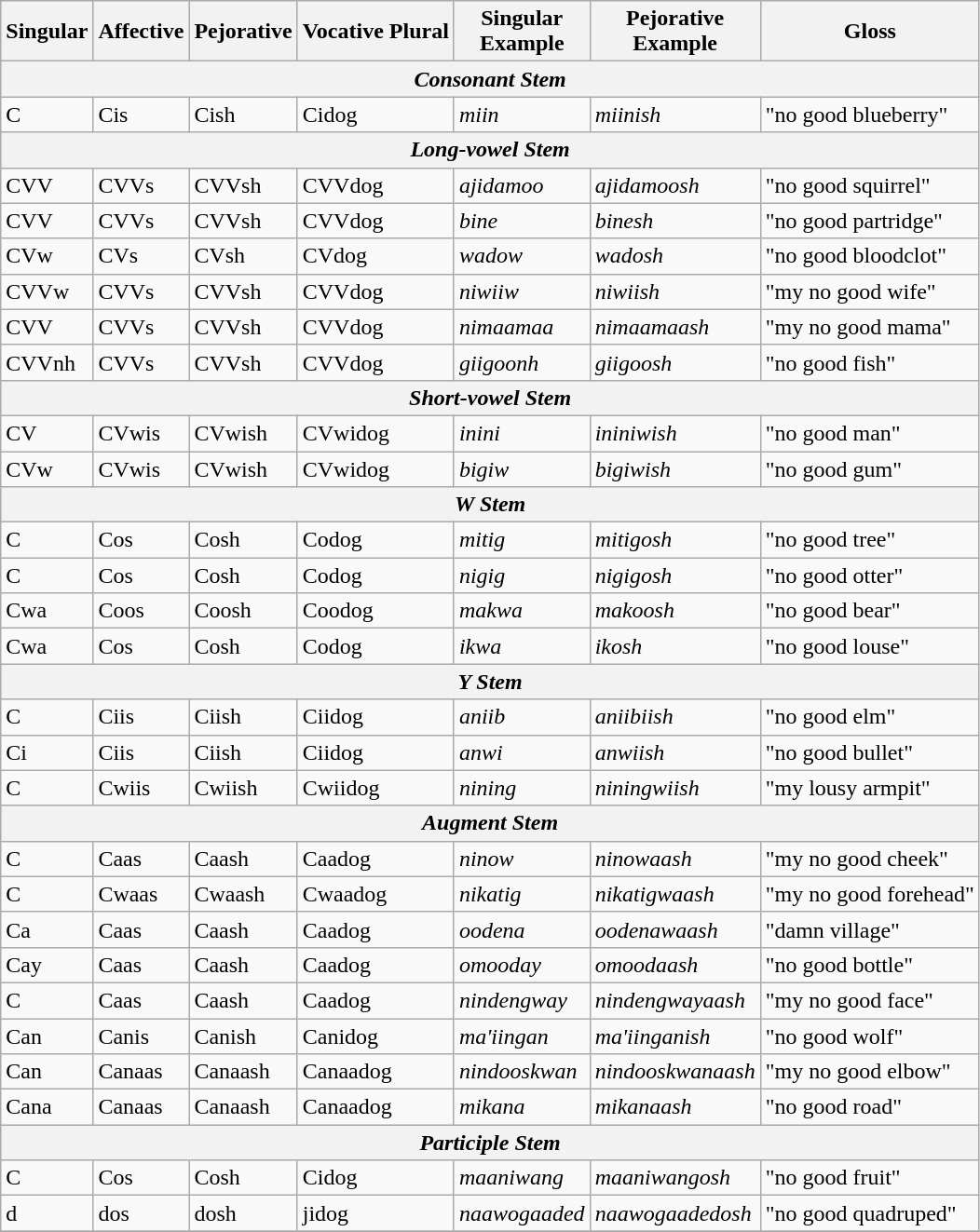<table class="wikitable">
<tr>
<th><strong>Singular</strong></th>
<th><strong>Affective</strong></th>
<th><strong>Pejorative</strong></th>
<th><strong>Vocative Plural</strong></th>
<th><strong>Singular<br>Example</strong></th>
<th><strong>Pejorative<br>Example</strong></th>
<th><strong>Gloss</strong></th>
</tr>
<tr>
<th colspan=7><strong><em>Consonant Stem</em></strong></th>
</tr>
<tr>
<td>C</td>
<td>Cis</td>
<td>Cish</td>
<td>Cidog</td>
<td><em>miin</em></td>
<td><em>miinish</em></td>
<td>"no good blueberry"</td>
</tr>
<tr>
<th colspan=7><strong><em>Long-vowel Stem</em></strong></th>
</tr>
<tr>
<td>CVV</td>
<td>CVVs</td>
<td>CVVsh</td>
<td>CVVdog</td>
<td><em>ajidamoo</em></td>
<td><em>ajidamoosh</em></td>
<td>"no good squirrel"</td>
</tr>
<tr>
<td>CVV</td>
<td>CVVs</td>
<td>CVVsh</td>
<td>CVVdog</td>
<td><em>bine</em></td>
<td><em>binesh</em></td>
<td>"no good partridge"</td>
</tr>
<tr>
<td>CVw</td>
<td>CVs</td>
<td>CVsh</td>
<td>CVdog</td>
<td><em>wadow</em></td>
<td><em>wadosh</em></td>
<td>"no good bloodclot"</td>
</tr>
<tr>
<td>CVVw</td>
<td>CVVs</td>
<td>CVVsh</td>
<td>CVVdog</td>
<td><em>niwiiw</em></td>
<td><em>niwiish</em></td>
<td>"my no good wife"</td>
</tr>
<tr>
<td>CVV</td>
<td>CVVs</td>
<td>CVVsh</td>
<td>CVVdog</td>
<td><em>nimaamaa</em></td>
<td><em>nimaamaash</em></td>
<td>"my no good mama"</td>
</tr>
<tr>
<td>CVVnh</td>
<td>CVVs</td>
<td>CVVsh</td>
<td>CVVdog</td>
<td><em>giigoonh</em></td>
<td><em>giigoosh</em></td>
<td>"no good fish"</td>
</tr>
<tr>
<th colspan=7><strong><em>Short-vowel Stem</em></strong></th>
</tr>
<tr>
<td>CV</td>
<td>CVwis</td>
<td>CVwish</td>
<td>CVwidog</td>
<td><em>inini</em></td>
<td><em>ininiwish</em></td>
<td>"no good man"</td>
</tr>
<tr>
<td>CVw</td>
<td>CVwis</td>
<td>CVwish</td>
<td>CVwidog</td>
<td><em>bigiw</em></td>
<td><em>bigiwish</em></td>
<td>"no good gum"</td>
</tr>
<tr>
<th colspan=7><strong><em>W Stem</em></strong></th>
</tr>
<tr>
<td>C</td>
<td>Cos</td>
<td>Cosh</td>
<td>Codog</td>
<td><em>mitig</em></td>
<td><em>mitigosh</em></td>
<td>"no good tree"</td>
</tr>
<tr>
<td>C</td>
<td>Cos</td>
<td>Cosh</td>
<td>Codog</td>
<td><em>nigig</em></td>
<td><em>nigigosh</em></td>
<td>"no good otter"</td>
</tr>
<tr>
<td>Cwa</td>
<td>Coos</td>
<td>Coosh</td>
<td>Coodog</td>
<td><em>makwa</em></td>
<td><em>makoosh</em></td>
<td>"no good bear"</td>
</tr>
<tr>
<td>Cwa</td>
<td>Cos</td>
<td>Cosh</td>
<td>Codog</td>
<td><em>ikwa</em></td>
<td><em>ikosh</em></td>
<td>"no good louse"</td>
</tr>
<tr>
<th colspan=7><strong><em>Y Stem</em></strong></th>
</tr>
<tr>
<td>C</td>
<td>Ciis</td>
<td>Ciish</td>
<td>Ciidog</td>
<td><em>aniib</em></td>
<td><em>aniibiish</em></td>
<td>"no good elm"</td>
</tr>
<tr>
<td>Ci</td>
<td>Ciis</td>
<td>Ciish</td>
<td>Ciidog</td>
<td><em>anwi</em></td>
<td><em>anwiish</em></td>
<td>"no good bullet"</td>
</tr>
<tr>
<td>C</td>
<td>Cwiis</td>
<td>Cwiish</td>
<td>Cwiidog</td>
<td><em>nining</em></td>
<td><em>niningwiish</em></td>
<td>"my lousy armpit"</td>
</tr>
<tr>
<th colspan=7><strong><em>Augment Stem</em></strong></th>
</tr>
<tr>
<td>C</td>
<td>Caas</td>
<td>Caash</td>
<td>Caadog</td>
<td><em>ninow</em></td>
<td><em>ninowaash</em></td>
<td>"my no good cheek"</td>
</tr>
<tr>
<td>C</td>
<td>Cwaas</td>
<td>Cwaash</td>
<td>Cwaadog</td>
<td><em>nikatig</em></td>
<td><em>nikatigwaash</em></td>
<td>"my no good forehead"</td>
</tr>
<tr>
<td>Ca</td>
<td>Caas</td>
<td>Caash</td>
<td>Caadog</td>
<td><em>oodena</em></td>
<td><em>oodenawaash</em></td>
<td>"damn village"</td>
</tr>
<tr>
<td>Cay</td>
<td>Caas</td>
<td>Caash</td>
<td>Caadog</td>
<td><em>omooday</em></td>
<td><em>omoodaash</em></td>
<td>"no good bottle"</td>
</tr>
<tr>
<td>C</td>
<td>Caas</td>
<td>Caash</td>
<td>Caadog</td>
<td><em>nindengway</em></td>
<td><em>nindengwayaash</em></td>
<td>"my no good face"</td>
</tr>
<tr>
<td>Can</td>
<td>Canis</td>
<td>Canish</td>
<td>Canidog</td>
<td><em>ma'iingan</em></td>
<td><em>ma'iinganish</em></td>
<td>"no good wolf"</td>
</tr>
<tr>
<td>Can</td>
<td>Canaas</td>
<td>Canaash</td>
<td>Canaadog</td>
<td><em>nindooskwan</em></td>
<td><em>nindooskwanaash</em></td>
<td>"my no good elbow"</td>
</tr>
<tr>
<td>Cana</td>
<td>Canaas</td>
<td>Canaash</td>
<td>Canaadog</td>
<td><em>mikana</em></td>
<td><em>mikanaash</em></td>
<td>"no good road"</td>
</tr>
<tr>
<th colspan=7><strong><em>Participle Stem</em></strong></th>
</tr>
<tr>
<td>C</td>
<td>Cos</td>
<td>Cosh</td>
<td>Cidog</td>
<td><em>maaniwang</em></td>
<td><em>maaniwangosh</em></td>
<td>"no good fruit"</td>
</tr>
<tr>
<td>d</td>
<td>dos</td>
<td>dosh</td>
<td>jidog</td>
<td><em>naawogaaded</em></td>
<td><em>naawogaadedosh</em></td>
<td>"no good quadruped"</td>
</tr>
<tr>
</tr>
</table>
